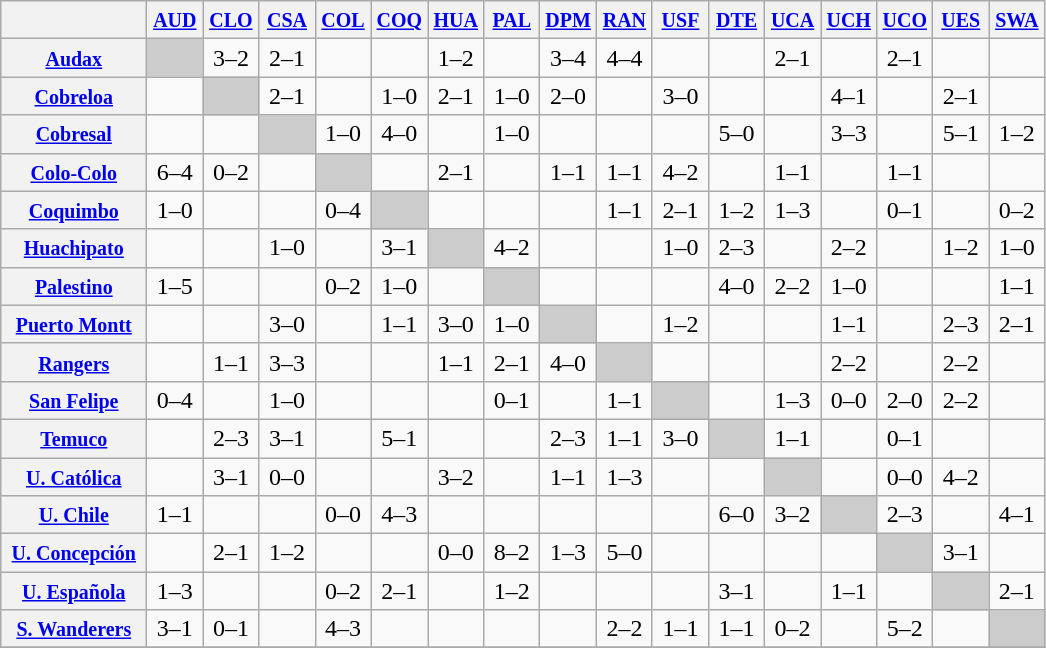<table class="wikitable" style="text-align:center">
<tr>
<th width="90"> </th>
<th width="30"><small><a href='#'>AUD</a></small></th>
<th width="30"><small><a href='#'>CLO</a></small></th>
<th width="30"><small><a href='#'>CSA</a></small></th>
<th width="30"><small><a href='#'>COL</a></small></th>
<th width="30"><small><a href='#'>COQ</a></small></th>
<th width="30"><small><a href='#'>HUA</a></small></th>
<th width="30"><small><a href='#'>PAL</a></small></th>
<th width="30"><small><a href='#'>DPM</a></small></th>
<th width="30"><small><a href='#'>RAN</a></small></th>
<th width="30"><small><a href='#'>USF</a></small></th>
<th width="30"><small><a href='#'>DTE</a></small></th>
<th width="30"><small><a href='#'>UCA</a></small></th>
<th width="30"><small><a href='#'>UCH</a></small></th>
<th width="30"><small><a href='#'>UCO</a></small></th>
<th width="30"><small><a href='#'>UES</a></small></th>
<th width="30"><small><a href='#'>SWA</a></small></th>
</tr>
<tr>
<th><small><a href='#'>Audax</a></small></th>
<td bgcolor="#CCCCCC"></td>
<td>3–2</td>
<td>2–1</td>
<td></td>
<td></td>
<td>1–2</td>
<td></td>
<td>3–4</td>
<td>4–4</td>
<td></td>
<td></td>
<td>2–1</td>
<td></td>
<td>2–1</td>
<td></td>
<td></td>
</tr>
<tr>
<th><small><a href='#'>Cobreloa</a></small></th>
<td></td>
<td bgcolor="#CCCCCC"></td>
<td>2–1</td>
<td></td>
<td>1–0</td>
<td>2–1</td>
<td>1–0</td>
<td>2–0</td>
<td></td>
<td>3–0</td>
<td></td>
<td></td>
<td>4–1</td>
<td></td>
<td>2–1</td>
<td></td>
</tr>
<tr>
<th><small><a href='#'>Cobresal</a></small></th>
<td></td>
<td></td>
<td bgcolor="#CCCCCC"></td>
<td>1–0</td>
<td>4–0</td>
<td></td>
<td>1–0</td>
<td></td>
<td></td>
<td></td>
<td>5–0</td>
<td></td>
<td>3–3</td>
<td></td>
<td>5–1</td>
<td>1–2</td>
</tr>
<tr>
<th><small><a href='#'>Colo-Colo</a></small></th>
<td>6–4</td>
<td>0–2</td>
<td></td>
<td bgcolor="#CCCCCC"></td>
<td></td>
<td>2–1</td>
<td></td>
<td>1–1</td>
<td>1–1</td>
<td>4–2</td>
<td></td>
<td>1–1</td>
<td></td>
<td>1–1</td>
<td></td>
<td></td>
</tr>
<tr>
<th><small><a href='#'>Coquimbo</a></small></th>
<td>1–0</td>
<td></td>
<td></td>
<td>0–4</td>
<td bgcolor="#CCCCCC"></td>
<td></td>
<td></td>
<td></td>
<td>1–1</td>
<td>2–1</td>
<td>1–2</td>
<td>1–3</td>
<td></td>
<td>0–1</td>
<td></td>
<td>0–2</td>
</tr>
<tr>
<th><small><a href='#'>Huachipato</a></small></th>
<td></td>
<td></td>
<td>1–0</td>
<td></td>
<td>3–1</td>
<td bgcolor="#CCCCCC"></td>
<td>4–2</td>
<td></td>
<td></td>
<td>1–0</td>
<td>2–3</td>
<td></td>
<td>2–2</td>
<td></td>
<td>1–2</td>
<td>1–0</td>
</tr>
<tr>
<th><small><a href='#'>Palestino</a></small></th>
<td>1–5</td>
<td></td>
<td></td>
<td>0–2</td>
<td>1–0</td>
<td></td>
<td bgcolor="#CCCCCC"></td>
<td></td>
<td></td>
<td></td>
<td>4–0</td>
<td>2–2</td>
<td>1–0</td>
<td></td>
<td></td>
<td>1–1</td>
</tr>
<tr>
<th><small><a href='#'>Puerto Montt</a></small></th>
<td></td>
<td></td>
<td>3–0</td>
<td></td>
<td>1–1</td>
<td>3–0</td>
<td>1–0</td>
<td bgcolor="#CCCCCC"></td>
<td></td>
<td>1–2</td>
<td></td>
<td></td>
<td>1–1</td>
<td></td>
<td>2–3</td>
<td>2–1</td>
</tr>
<tr>
<th><small><a href='#'>Rangers</a></small></th>
<td></td>
<td>1–1</td>
<td>3–3</td>
<td></td>
<td></td>
<td>1–1</td>
<td>2–1</td>
<td>4–0</td>
<td bgcolor="#CCCCCC"></td>
<td></td>
<td></td>
<td></td>
<td>2–2</td>
<td></td>
<td>2–2</td>
<td></td>
</tr>
<tr>
<th><small><a href='#'>San Felipe</a></small></th>
<td>0–4</td>
<td></td>
<td>1–0</td>
<td></td>
<td></td>
<td></td>
<td>0–1</td>
<td></td>
<td>1–1</td>
<td bgcolor="#CCCCCC"></td>
<td></td>
<td>1–3</td>
<td>0–0</td>
<td>2–0</td>
<td>2–2</td>
<td></td>
</tr>
<tr>
<th><small><a href='#'>Temuco</a></small></th>
<td></td>
<td>2–3</td>
<td>3–1</td>
<td></td>
<td>5–1</td>
<td></td>
<td></td>
<td>2–3</td>
<td>1–1</td>
<td>3–0</td>
<td bgcolor="#CCCCCC"></td>
<td>1–1</td>
<td></td>
<td>0–1</td>
<td></td>
<td></td>
</tr>
<tr>
<th><small><a href='#'>U. Católica</a></small></th>
<td></td>
<td>3–1</td>
<td>0–0</td>
<td></td>
<td></td>
<td>3–2</td>
<td></td>
<td>1–1</td>
<td>1–3</td>
<td></td>
<td></td>
<td bgcolor="#CCCCCC"></td>
<td></td>
<td>0–0</td>
<td>4–2</td>
<td></td>
</tr>
<tr>
<th><small><a href='#'>U. Chile</a></small></th>
<td>1–1</td>
<td></td>
<td></td>
<td>0–0</td>
<td>4–3</td>
<td></td>
<td></td>
<td></td>
<td></td>
<td></td>
<td>6–0</td>
<td>3–2</td>
<td bgcolor="#CCCCCC"></td>
<td>2–3</td>
<td></td>
<td>4–1</td>
</tr>
<tr>
<th><small><a href='#'>U. Concepción</a></small></th>
<td></td>
<td>2–1</td>
<td>1–2</td>
<td></td>
<td></td>
<td>0–0</td>
<td>8–2</td>
<td>1–3</td>
<td>5–0</td>
<td></td>
<td></td>
<td></td>
<td></td>
<td bgcolor="#CCCCCC"></td>
<td>3–1</td>
<td></td>
</tr>
<tr>
<th><small><a href='#'>U. Española</a></small></th>
<td>1–3</td>
<td></td>
<td></td>
<td>0–2</td>
<td>2–1</td>
<td></td>
<td>1–2</td>
<td></td>
<td></td>
<td></td>
<td>3–1</td>
<td></td>
<td>1–1</td>
<td></td>
<td bgcolor="#CCCCCC"></td>
<td>2–1</td>
</tr>
<tr>
<th><small><a href='#'>S. Wanderers</a></small></th>
<td>3–1</td>
<td>0–1</td>
<td></td>
<td>4–3</td>
<td></td>
<td></td>
<td></td>
<td></td>
<td>2–2</td>
<td>1–1</td>
<td>1–1</td>
<td>0–2</td>
<td></td>
<td>5–2</td>
<td></td>
<td bgcolor="#CCCCCC"></td>
</tr>
<tr>
</tr>
</table>
